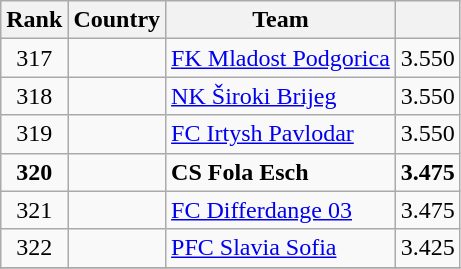<table class="wikitable">
<tr>
<th>Rank</th>
<th>Country</th>
<th>Team</th>
<th></th>
</tr>
<tr>
<td style="text-align:center;">317</td>
<td style="text-align:center;"></td>
<td><a href='#'>FK Mladost Podgorica</a></td>
<td style="text-align:center;">3.550</td>
</tr>
<tr>
<td style="text-align:center;">318</td>
<td style="text-align:center;"></td>
<td><a href='#'>NK Široki Brijeg</a></td>
<td style="text-align:center;">3.550</td>
</tr>
<tr>
<td style="text-align:center;">319</td>
<td style="text-align:center;"></td>
<td><a href='#'>FC Irtysh Pavlodar</a></td>
<td style="text-align:center;">3.550</td>
</tr>
<tr>
<td style="text-align:center;"><strong>320</strong></td>
<td style="text-align:center;"></td>
<td><strong>CS Fola Esch</strong></td>
<td style="text-align:center;"><strong>3.475</strong></td>
</tr>
<tr>
<td style="text-align:center;">321</td>
<td style="text-align:center;"></td>
<td><a href='#'>FC Differdange 03</a></td>
<td style="text-align:center;">3.475</td>
</tr>
<tr>
<td style="text-align:center;">322</td>
<td style="text-align:center;"></td>
<td><a href='#'>PFC Slavia Sofia</a></td>
<td style="text-align:center;">3.425</td>
</tr>
<tr>
</tr>
</table>
